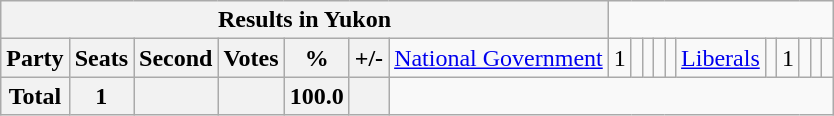<table class="wikitable">
<tr>
<th colspan=8>Results in Yukon</th>
</tr>
<tr>
<th colspan=2>Party</th>
<th>Seats</th>
<th>Second</th>
<th>Votes</th>
<th>%</th>
<th>+/-<br></th>
<td><a href='#'>National Government</a></td>
<td align="right">1</td>
<td align="right"></td>
<td align="right"></td>
<td align="right"></td>
<td align="right"><br></td>
<td><a href='#'>Liberals</a></td>
<td align="right"></td>
<td align="right">1</td>
<td align="right"></td>
<td align="right"></td>
<td align="right"></td>
</tr>
<tr>
<th colspan="2">Total</th>
<th>1</th>
<th colspan="1"></th>
<th></th>
<th>100.0</th>
<th></th>
</tr>
</table>
